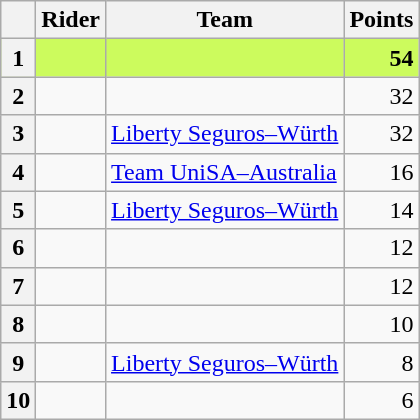<table class="wikitable">
<tr>
<th></th>
<th>Rider</th>
<th>Team</th>
<th>Points</th>
</tr>
<tr style="background:#CCFB5D;">
<th>1</th>
<td><strong></strong></td>
<td><strong></strong></td>
<td align=right><strong>54</strong></td>
</tr>
<tr>
<th>2</th>
<td></td>
<td></td>
<td align=right>32</td>
</tr>
<tr>
<th>3</th>
<td></td>
<td><a href='#'>Liberty Seguros–Würth</a></td>
<td align=right>32</td>
</tr>
<tr>
<th>4</th>
<td></td>
<td><a href='#'>Team UniSA–Australia</a></td>
<td align=right>16</td>
</tr>
<tr>
<th>5</th>
<td></td>
<td><a href='#'>Liberty Seguros–Würth</a></td>
<td align=right>14</td>
</tr>
<tr>
<th>6</th>
<td></td>
<td></td>
<td align=right>12</td>
</tr>
<tr>
<th>7</th>
<td></td>
<td></td>
<td align=right>12</td>
</tr>
<tr>
<th>8</th>
<td></td>
<td></td>
<td align=right>10</td>
</tr>
<tr>
<th>9</th>
<td></td>
<td><a href='#'>Liberty Seguros–Würth</a></td>
<td align=right>8</td>
</tr>
<tr>
<th>10</th>
<td></td>
<td></td>
<td style="text-align:right;">6</td>
</tr>
</table>
